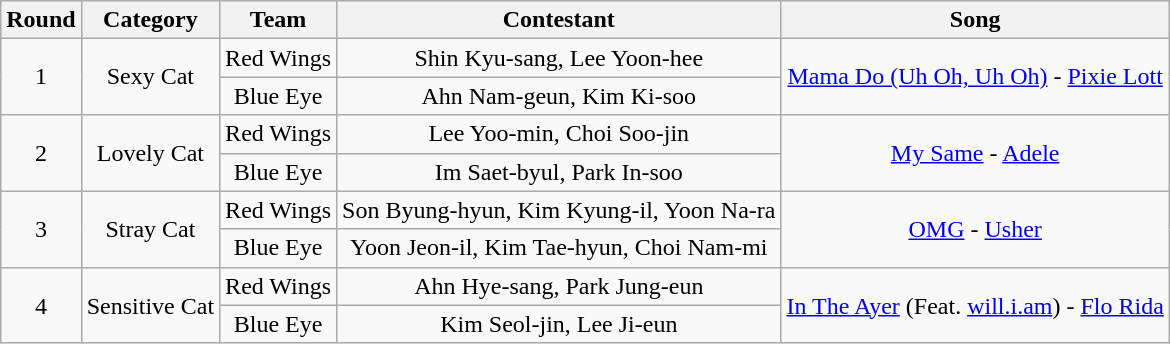<table class="wikitable plainrowheaders" style="text-align:center;">
<tr style="background:#f2f2f2;">
<th scope="col">Round</th>
<th scope="col">Category</th>
<th scope="col">Team</th>
<th scope="col">Contestant</th>
<th scope="col">Song</th>
</tr>
<tr>
<td rowspan="2">1</td>
<td rowspan="2">Sexy Cat</td>
<td>Red Wings</td>
<td>Shin Kyu-sang, Lee Yoon-hee</td>
<td rowspan="2"><a href='#'>Mama Do (Uh Oh, Uh Oh)</a> - <a href='#'>Pixie Lott</a></td>
</tr>
<tr>
<td>Blue Eye</td>
<td>Ahn Nam-geun, Kim Ki-soo</td>
</tr>
<tr>
<td rowspan="2">2</td>
<td rowspan="2">Lovely Cat</td>
<td>Red Wings</td>
<td>Lee Yoo-min, Choi Soo-jin</td>
<td rowspan="2"><a href='#'>My Same</a> - <a href='#'>Adele</a></td>
</tr>
<tr>
<td>Blue Eye</td>
<td>Im Saet-byul, Park In-soo</td>
</tr>
<tr>
<td rowspan="2">3</td>
<td rowspan="2">Stray Cat</td>
<td>Red Wings</td>
<td>Son Byung-hyun, Kim Kyung-il, Yoon Na-ra</td>
<td rowspan="2"><a href='#'>OMG</a> - <a href='#'>Usher</a></td>
</tr>
<tr>
<td>Blue Eye</td>
<td>Yoon Jeon-il, Kim Tae-hyun, Choi Nam-mi</td>
</tr>
<tr>
<td rowspan="2">4</td>
<td rowspan="2">Sensitive Cat</td>
<td>Red Wings</td>
<td>Ahn Hye-sang, Park Jung-eun</td>
<td rowspan="2"><a href='#'>In The Ayer</a> (Feat. <a href='#'>will.i.am</a>) - <a href='#'>Flo Rida</a></td>
</tr>
<tr>
<td>Blue Eye</td>
<td>Kim Seol-jin, Lee Ji-eun</td>
</tr>
</table>
